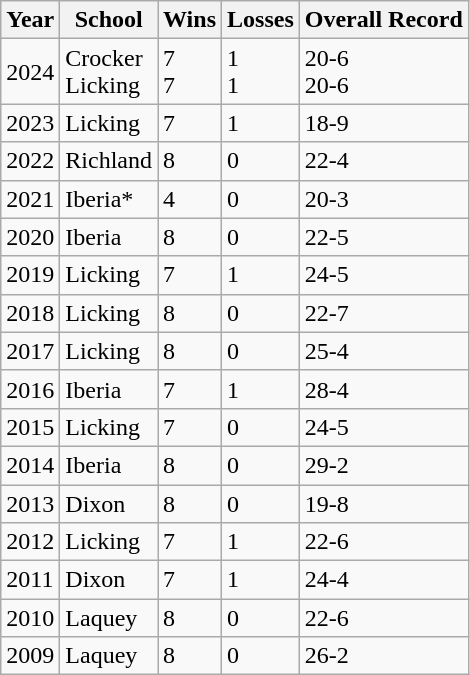<table class="wikitable">
<tr>
<th>Year</th>
<th>School</th>
<th>Wins</th>
<th>Losses</th>
<th>Overall Record</th>
</tr>
<tr>
<td>2024</td>
<td>Crocker<br>Licking</td>
<td>7<br>7</td>
<td>1<br>1</td>
<td>20-6<br>20-6</td>
</tr>
<tr>
<td>2023</td>
<td>Licking</td>
<td>7</td>
<td>1</td>
<td>18-9</td>
</tr>
<tr>
<td>2022</td>
<td>Richland</td>
<td>8</td>
<td>0</td>
<td>22-4</td>
</tr>
<tr>
<td>2021</td>
<td>Iberia*</td>
<td>4</td>
<td>0</td>
<td>20-3</td>
</tr>
<tr>
<td>2020</td>
<td>Iberia</td>
<td>8</td>
<td>0</td>
<td>22-5</td>
</tr>
<tr>
<td>2019</td>
<td>Licking</td>
<td>7</td>
<td>1</td>
<td>24-5</td>
</tr>
<tr>
<td>2018</td>
<td>Licking</td>
<td>8</td>
<td>0</td>
<td>22-7</td>
</tr>
<tr>
<td>2017</td>
<td>Licking</td>
<td>8</td>
<td>0</td>
<td>25-4</td>
</tr>
<tr>
<td>2016</td>
<td>Iberia</td>
<td>7</td>
<td>1</td>
<td>28-4</td>
</tr>
<tr>
<td>2015</td>
<td>Licking</td>
<td>7</td>
<td>0</td>
<td>24-5</td>
</tr>
<tr>
<td>2014</td>
<td>Iberia</td>
<td>8</td>
<td>0</td>
<td>29-2</td>
</tr>
<tr>
<td>2013</td>
<td>Dixon</td>
<td>8</td>
<td>0</td>
<td>19-8</td>
</tr>
<tr>
<td>2012</td>
<td>Licking</td>
<td>7</td>
<td>1</td>
<td>22-6</td>
</tr>
<tr>
<td>2011</td>
<td>Dixon</td>
<td>7</td>
<td>1</td>
<td>24-4</td>
</tr>
<tr>
<td>2010</td>
<td>Laquey</td>
<td>8</td>
<td>0</td>
<td>22-6</td>
</tr>
<tr>
<td>2009</td>
<td>Laquey</td>
<td>8</td>
<td>0</td>
<td>26-2</td>
</tr>
</table>
